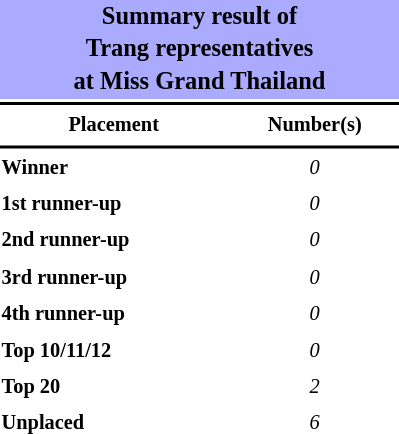<table style="width: 270px; font-size:85%; line-height:1.5em;">
<tr>
<th colspan="2" align="center" style="background:#AAF;"><big>Summary result of<br>Trang representatives<br>at Miss Grand Thailand</big></th>
</tr>
<tr>
<td colspan="2" style="background:black"></td>
</tr>
<tr>
<th scope="col">Placement</th>
<th scope="col">Number(s)</th>
</tr>
<tr>
<td colspan="2" style="background:black"></td>
</tr>
<tr>
<td align="left"><strong>Winner</strong></td>
<td align="center"><em>0</em></td>
</tr>
<tr>
<td align="left"><strong>1st runner-up</strong></td>
<td align="center"><em>0</em></td>
</tr>
<tr>
<td align="left"><strong>2nd runner-up</strong></td>
<td align="center"><em>0</em></td>
</tr>
<tr>
<td align="left"><strong>3rd runner-up</strong></td>
<td align="center"><em>0</em></td>
</tr>
<tr>
<td align="left"><strong>4th runner-up</strong></td>
<td align="center"><em>0</em></td>
</tr>
<tr>
<td align="left"><strong>Top 10/11/12</strong></td>
<td align="center"><em>0</em></td>
</tr>
<tr>
<td align="left"><strong>Top 20</strong></td>
<td align="center"><em>2</em></td>
</tr>
<tr>
<td align="left"><strong>Unplaced</strong></td>
<td align="center"><em>6</em></td>
</tr>
</table>
